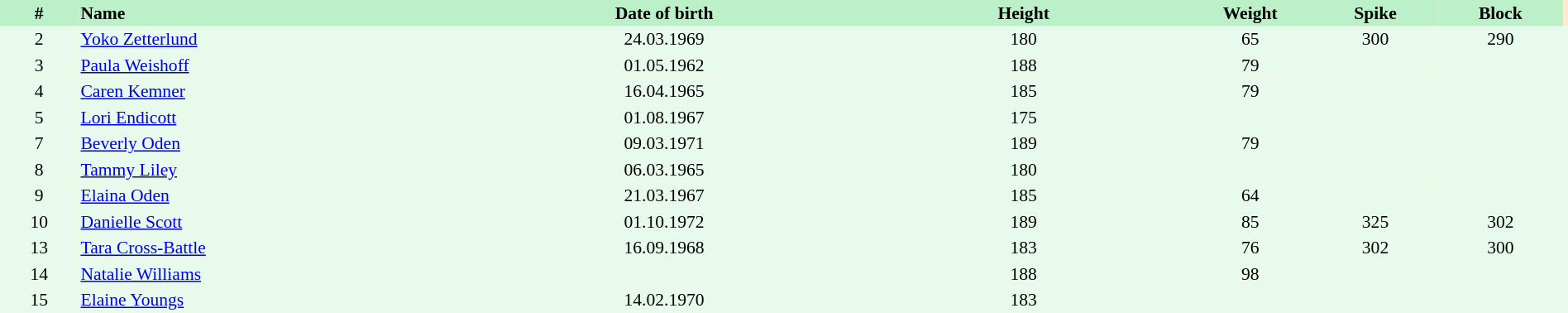<table border=0 cellpadding=2 cellspacing=0  |- bgcolor=#FFECCE style="text-align:center; font-size:90%;" width=100%>
<tr bgcolor=#BBF0C9>
<th width=5%>#</th>
<th width=25% align=left>Name</th>
<th width=25%>Date of birth</th>
<th width=21%>Height</th>
<th width=8%>Weight</th>
<th width=8%>Spike</th>
<th width=8%>Block</th>
</tr>
<tr bgcolor=#E7FAEC>
<td>2</td>
<td align=left><a href='#'>Yoko Zetterlund</a></td>
<td>24.03.1969</td>
<td>180</td>
<td>65</td>
<td>300</td>
<td>290</td>
<td></td>
</tr>
<tr bgcolor=#E7FAEC>
<td>3</td>
<td align=left><a href='#'>Paula Weishoff</a></td>
<td>01.05.1962</td>
<td>188</td>
<td>79</td>
<td></td>
<td></td>
<td></td>
</tr>
<tr bgcolor=#E7FAEC>
<td>4</td>
<td align=left><a href='#'>Caren Kemner</a></td>
<td>16.04.1965</td>
<td>185</td>
<td>79</td>
<td></td>
<td></td>
<td></td>
</tr>
<tr bgcolor=#E7FAEC>
<td>5</td>
<td align=left><a href='#'>Lori Endicott</a></td>
<td>01.08.1967</td>
<td>175</td>
<td></td>
<td></td>
<td></td>
<td></td>
</tr>
<tr bgcolor=#E7FAEC>
<td>7</td>
<td align=left><a href='#'>Beverly Oden</a></td>
<td>09.03.1971</td>
<td>189</td>
<td>79</td>
<td></td>
<td></td>
<td></td>
</tr>
<tr bgcolor=#E7FAEC>
<td>8</td>
<td align=left><a href='#'>Tammy Liley</a></td>
<td>06.03.1965</td>
<td>180</td>
<td></td>
<td></td>
<td></td>
<td></td>
</tr>
<tr bgcolor=#E7FAEC>
<td>9</td>
<td align=left><a href='#'>Elaina Oden</a></td>
<td>21.03.1967</td>
<td>185</td>
<td>64</td>
<td></td>
<td></td>
<td></td>
</tr>
<tr bgcolor=#E7FAEC>
<td>10</td>
<td align=left><a href='#'>Danielle Scott</a></td>
<td>01.10.1972</td>
<td>189</td>
<td>85</td>
<td>325</td>
<td>302</td>
<td></td>
</tr>
<tr bgcolor=#E7FAEC>
<td>13</td>
<td align=left><a href='#'>Tara Cross-Battle</a></td>
<td>16.09.1968</td>
<td>183</td>
<td>76</td>
<td>302</td>
<td>300</td>
<td></td>
</tr>
<tr bgcolor=#E7FAEC>
<td>14</td>
<td align=left><a href='#'>Natalie Williams</a></td>
<td></td>
<td>188</td>
<td>98</td>
<td></td>
<td></td>
<td></td>
</tr>
<tr bgcolor=#E7FAEC>
<td>15</td>
<td align=left><a href='#'>Elaine Youngs</a></td>
<td>14.02.1970</td>
<td>183</td>
<td></td>
<td></td>
<td></td>
<td></td>
</tr>
</table>
